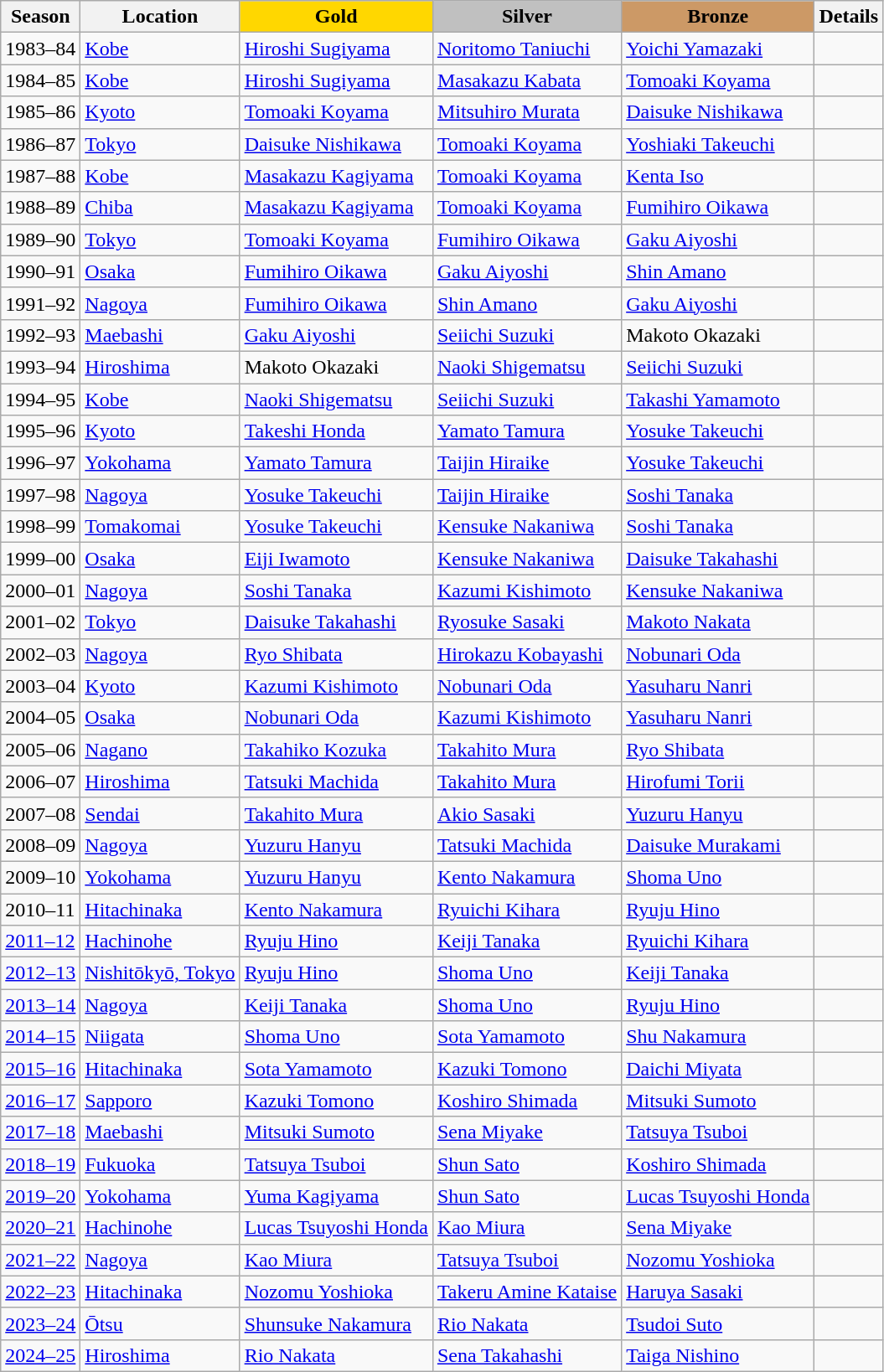<table class="wikitable">
<tr>
<th>Season</th>
<th>Location</th>
<td align=center bgcolor=gold><strong>Gold</strong></td>
<td align=center bgcolor=silver><strong>Silver</strong></td>
<td align=center bgcolor=cc9966><strong>Bronze</strong></td>
<th>Details</th>
</tr>
<tr>
<td>1983–84</td>
<td><a href='#'>Kobe</a></td>
<td><a href='#'>Hiroshi Sugiyama</a></td>
<td><a href='#'>Noritomo Taniuchi</a></td>
<td><a href='#'>Yoichi Yamazaki</a></td>
<td></td>
</tr>
<tr>
<td>1984–85</td>
<td><a href='#'>Kobe</a></td>
<td><a href='#'>Hiroshi Sugiyama</a></td>
<td><a href='#'>Masakazu Kabata</a></td>
<td><a href='#'>Tomoaki Koyama</a></td>
<td></td>
</tr>
<tr>
<td>1985–86</td>
<td><a href='#'>Kyoto</a></td>
<td><a href='#'>Tomoaki Koyama</a></td>
<td><a href='#'>Mitsuhiro Murata</a></td>
<td><a href='#'>Daisuke Nishikawa</a></td>
<td></td>
</tr>
<tr>
<td>1986–87</td>
<td><a href='#'>Tokyo</a></td>
<td><a href='#'>Daisuke Nishikawa</a></td>
<td><a href='#'>Tomoaki Koyama</a></td>
<td><a href='#'>Yoshiaki Takeuchi</a></td>
<td></td>
</tr>
<tr>
<td>1987–88</td>
<td><a href='#'>Kobe</a></td>
<td><a href='#'>Masakazu Kagiyama</a></td>
<td><a href='#'>Tomoaki Koyama</a></td>
<td><a href='#'>Kenta Iso</a></td>
<td></td>
</tr>
<tr>
<td>1988–89</td>
<td><a href='#'>Chiba</a></td>
<td><a href='#'>Masakazu Kagiyama</a></td>
<td><a href='#'>Tomoaki Koyama</a></td>
<td><a href='#'>Fumihiro Oikawa</a></td>
<td></td>
</tr>
<tr>
<td>1989–90</td>
<td><a href='#'>Tokyo</a></td>
<td><a href='#'>Tomoaki Koyama</a></td>
<td><a href='#'>Fumihiro Oikawa</a></td>
<td><a href='#'>Gaku Aiyoshi</a></td>
<td></td>
</tr>
<tr>
<td>1990–91</td>
<td><a href='#'>Osaka</a></td>
<td><a href='#'>Fumihiro Oikawa</a></td>
<td><a href='#'>Gaku Aiyoshi</a></td>
<td><a href='#'>Shin Amano</a></td>
<td></td>
</tr>
<tr>
<td>1991–92</td>
<td><a href='#'>Nagoya</a></td>
<td><a href='#'>Fumihiro Oikawa</a></td>
<td><a href='#'>Shin Amano</a></td>
<td><a href='#'>Gaku Aiyoshi</a></td>
<td></td>
</tr>
<tr>
<td>1992–93</td>
<td><a href='#'>Maebashi</a></td>
<td><a href='#'>Gaku Aiyoshi</a></td>
<td><a href='#'>Seiichi Suzuki</a></td>
<td>Makoto Okazaki</td>
<td></td>
</tr>
<tr>
<td>1993–94</td>
<td><a href='#'>Hiroshima</a></td>
<td>Makoto Okazaki</td>
<td><a href='#'>Naoki Shigematsu</a></td>
<td><a href='#'>Seiichi Suzuki</a></td>
<td></td>
</tr>
<tr>
<td>1994–95</td>
<td><a href='#'>Kobe</a></td>
<td><a href='#'>Naoki Shigematsu</a></td>
<td><a href='#'>Seiichi Suzuki</a></td>
<td><a href='#'>Takashi Yamamoto</a></td>
<td></td>
</tr>
<tr>
<td>1995–96</td>
<td><a href='#'>Kyoto</a></td>
<td><a href='#'>Takeshi Honda</a></td>
<td><a href='#'>Yamato Tamura</a></td>
<td><a href='#'>Yosuke Takeuchi</a></td>
<td></td>
</tr>
<tr>
<td>1996–97</td>
<td><a href='#'>Yokohama</a></td>
<td><a href='#'>Yamato Tamura</a></td>
<td><a href='#'>Taijin Hiraike</a></td>
<td><a href='#'>Yosuke Takeuchi</a></td>
<td></td>
</tr>
<tr>
<td>1997–98</td>
<td><a href='#'>Nagoya</a></td>
<td><a href='#'>Yosuke Takeuchi</a></td>
<td><a href='#'>Taijin Hiraike</a></td>
<td><a href='#'>Soshi Tanaka</a></td>
<td></td>
</tr>
<tr>
<td>1998–99</td>
<td><a href='#'>Tomakomai</a></td>
<td><a href='#'>Yosuke Takeuchi</a></td>
<td><a href='#'>Kensuke Nakaniwa</a></td>
<td><a href='#'>Soshi Tanaka</a></td>
<td></td>
</tr>
<tr>
<td>1999–00</td>
<td><a href='#'>Osaka</a></td>
<td><a href='#'>Eiji Iwamoto</a></td>
<td><a href='#'>Kensuke Nakaniwa</a></td>
<td><a href='#'>Daisuke Takahashi</a></td>
<td></td>
</tr>
<tr>
<td>2000–01</td>
<td><a href='#'>Nagoya</a></td>
<td><a href='#'>Soshi Tanaka</a></td>
<td><a href='#'>Kazumi Kishimoto</a></td>
<td><a href='#'>Kensuke Nakaniwa</a></td>
<td></td>
</tr>
<tr>
<td>2001–02</td>
<td><a href='#'>Tokyo</a></td>
<td><a href='#'>Daisuke Takahashi</a></td>
<td><a href='#'>Ryosuke Sasaki</a></td>
<td><a href='#'>Makoto Nakata</a></td>
<td></td>
</tr>
<tr>
<td>2002–03</td>
<td><a href='#'>Nagoya</a></td>
<td><a href='#'>Ryo Shibata</a></td>
<td><a href='#'>Hirokazu Kobayashi</a></td>
<td><a href='#'>Nobunari Oda</a></td>
<td></td>
</tr>
<tr>
<td>2003–04</td>
<td><a href='#'>Kyoto</a></td>
<td><a href='#'>Kazumi Kishimoto</a></td>
<td><a href='#'>Nobunari Oda</a></td>
<td><a href='#'>Yasuharu Nanri</a></td>
<td></td>
</tr>
<tr>
<td>2004–05</td>
<td><a href='#'>Osaka</a></td>
<td><a href='#'>Nobunari Oda</a></td>
<td><a href='#'>Kazumi Kishimoto</a></td>
<td><a href='#'>Yasuharu Nanri</a></td>
<td></td>
</tr>
<tr>
<td>2005–06</td>
<td><a href='#'>Nagano</a></td>
<td><a href='#'>Takahiko Kozuka</a></td>
<td><a href='#'>Takahito Mura</a></td>
<td><a href='#'>Ryo Shibata</a></td>
<td></td>
</tr>
<tr>
<td>2006–07</td>
<td><a href='#'>Hiroshima</a></td>
<td><a href='#'>Tatsuki Machida</a></td>
<td><a href='#'>Takahito Mura</a></td>
<td><a href='#'>Hirofumi Torii</a></td>
<td></td>
</tr>
<tr>
<td>2007–08</td>
<td><a href='#'>Sendai</a></td>
<td><a href='#'>Takahito Mura</a></td>
<td><a href='#'>Akio Sasaki</a></td>
<td><a href='#'>Yuzuru Hanyu</a></td>
<td></td>
</tr>
<tr>
<td>2008–09</td>
<td><a href='#'>Nagoya</a></td>
<td><a href='#'>Yuzuru Hanyu</a></td>
<td><a href='#'>Tatsuki Machida</a></td>
<td><a href='#'>Daisuke Murakami</a></td>
<td></td>
</tr>
<tr>
<td>2009–10</td>
<td><a href='#'>Yokohama</a></td>
<td><a href='#'>Yuzuru Hanyu</a></td>
<td><a href='#'>Kento Nakamura</a></td>
<td><a href='#'>Shoma Uno</a></td>
<td></td>
</tr>
<tr>
<td>2010–11</td>
<td><a href='#'>Hitachinaka</a></td>
<td><a href='#'>Kento Nakamura</a></td>
<td><a href='#'>Ryuichi Kihara</a></td>
<td><a href='#'>Ryuju Hino</a></td>
<td></td>
</tr>
<tr>
<td><a href='#'>2011–12</a></td>
<td><a href='#'>Hachinohe</a></td>
<td><a href='#'>Ryuju Hino</a></td>
<td><a href='#'>Keiji Tanaka</a></td>
<td><a href='#'>Ryuichi Kihara</a></td>
<td></td>
</tr>
<tr>
<td><a href='#'>2012–13</a></td>
<td><a href='#'>Nishitōkyō, Tokyo</a></td>
<td><a href='#'>Ryuju Hino</a></td>
<td><a href='#'>Shoma Uno</a></td>
<td><a href='#'>Keiji Tanaka</a></td>
<td></td>
</tr>
<tr>
<td><a href='#'>2013–14</a></td>
<td><a href='#'>Nagoya</a></td>
<td><a href='#'>Keiji Tanaka</a></td>
<td><a href='#'>Shoma Uno</a></td>
<td><a href='#'>Ryuju Hino</a></td>
<td></td>
</tr>
<tr>
<td><a href='#'>2014–15</a></td>
<td><a href='#'>Niigata</a></td>
<td><a href='#'>Shoma Uno</a></td>
<td><a href='#'>Sota Yamamoto</a></td>
<td><a href='#'>Shu Nakamura</a></td>
<td></td>
</tr>
<tr>
<td><a href='#'>2015–16</a></td>
<td><a href='#'>Hitachinaka</a></td>
<td><a href='#'>Sota Yamamoto</a></td>
<td><a href='#'>Kazuki Tomono</a></td>
<td><a href='#'>Daichi Miyata</a></td>
<td></td>
</tr>
<tr>
<td><a href='#'>2016–17</a></td>
<td><a href='#'>Sapporo</a></td>
<td><a href='#'>Kazuki Tomono</a></td>
<td><a href='#'>Koshiro Shimada</a></td>
<td><a href='#'>Mitsuki Sumoto</a></td>
<td></td>
</tr>
<tr>
<td><a href='#'>2017–18</a></td>
<td><a href='#'>Maebashi</a></td>
<td><a href='#'>Mitsuki Sumoto</a></td>
<td><a href='#'>Sena Miyake</a></td>
<td><a href='#'>Tatsuya Tsuboi</a></td>
<td></td>
</tr>
<tr>
<td><a href='#'>2018–19</a></td>
<td><a href='#'>Fukuoka</a></td>
<td><a href='#'>Tatsuya Tsuboi</a></td>
<td><a href='#'>Shun Sato</a></td>
<td><a href='#'>Koshiro Shimada</a></td>
<td></td>
</tr>
<tr>
<td><a href='#'>2019–20</a></td>
<td><a href='#'>Yokohama</a></td>
<td><a href='#'>Yuma Kagiyama</a></td>
<td><a href='#'>Shun Sato</a></td>
<td><a href='#'>Lucas Tsuyoshi Honda</a></td>
<td></td>
</tr>
<tr>
<td><a href='#'>2020–21</a></td>
<td><a href='#'>Hachinohe</a></td>
<td><a href='#'>Lucas Tsuyoshi Honda</a></td>
<td><a href='#'>Kao Miura</a></td>
<td><a href='#'>Sena Miyake</a></td>
<td></td>
</tr>
<tr>
<td><a href='#'>2021–22</a></td>
<td><a href='#'>Nagoya</a></td>
<td><a href='#'>Kao Miura</a></td>
<td><a href='#'>Tatsuya Tsuboi</a></td>
<td><a href='#'>Nozomu Yoshioka</a></td>
<td></td>
</tr>
<tr>
<td><a href='#'>2022–23</a></td>
<td><a href='#'>Hitachinaka</a></td>
<td><a href='#'>Nozomu Yoshioka</a></td>
<td><a href='#'>Takeru Amine Kataise</a></td>
<td><a href='#'>Haruya Sasaki</a></td>
<td></td>
</tr>
<tr>
<td><a href='#'>2023–24</a></td>
<td><a href='#'>Ōtsu</a></td>
<td><a href='#'>Shunsuke Nakamura</a></td>
<td><a href='#'>Rio Nakata</a></td>
<td><a href='#'>Tsudoi Suto</a></td>
<td></td>
</tr>
<tr>
<td><a href='#'>2024–25</a></td>
<td><a href='#'>Hiroshima</a></td>
<td><a href='#'>Rio Nakata</a></td>
<td><a href='#'>Sena Takahashi</a></td>
<td><a href='#'>Taiga Nishino</a></td>
<td></td>
</tr>
</table>
